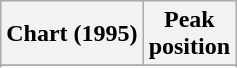<table class="wikitable sortable plainrowheaders">
<tr>
<th scope="col">Chart (1995)</th>
<th scope="col">Peak<br>position</th>
</tr>
<tr>
</tr>
<tr>
</tr>
<tr>
</tr>
<tr>
</tr>
<tr>
</tr>
<tr>
</tr>
<tr>
</tr>
<tr>
</tr>
</table>
